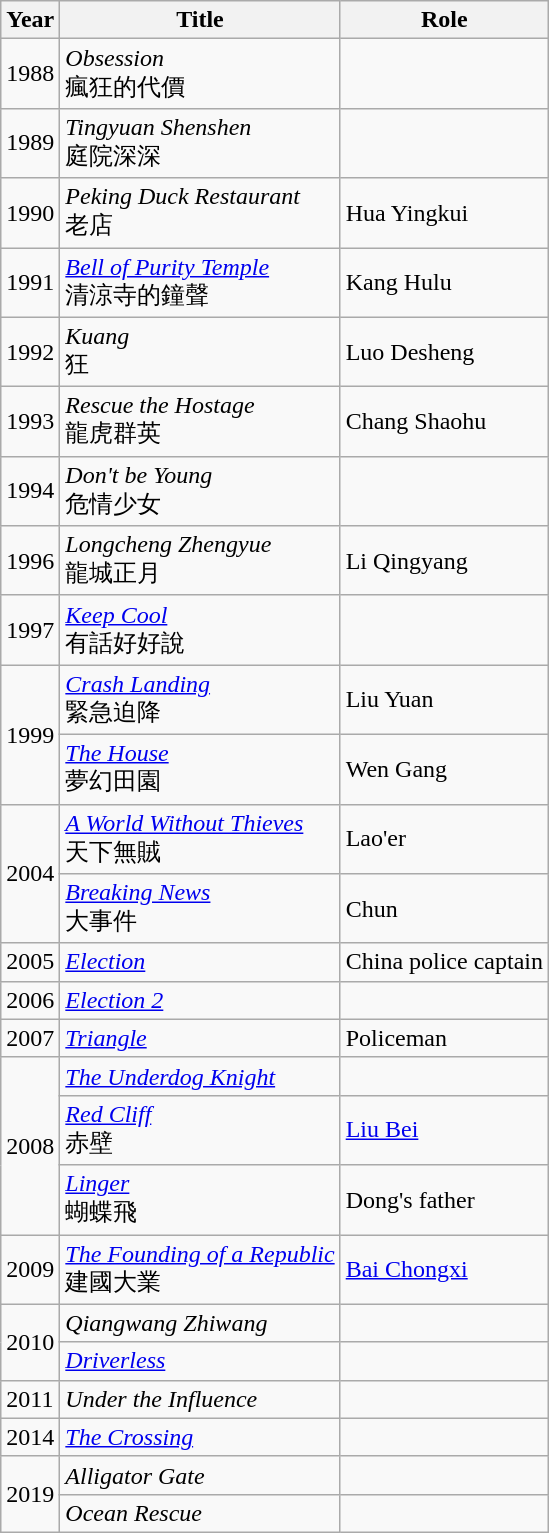<table class="wikitable">
<tr>
<th>Year</th>
<th>Title</th>
<th>Role</th>
</tr>
<tr>
<td>1988</td>
<td><em>Obsession</em><br>瘋狂的代價</td>
<td></td>
</tr>
<tr>
<td>1989</td>
<td><em>Tingyuan Shenshen</em><br>庭院深深</td>
<td></td>
</tr>
<tr>
<td>1990</td>
<td><em>Peking Duck Restaurant</em><br>老店</td>
<td>Hua Yingkui</td>
</tr>
<tr>
<td>1991</td>
<td><em><a href='#'>Bell of Purity Temple</a></em><br>清涼寺的鐘聲</td>
<td>Kang Hulu</td>
</tr>
<tr>
<td>1992</td>
<td><em>Kuang</em><br>狂</td>
<td>Luo Desheng</td>
</tr>
<tr>
<td>1993</td>
<td><em>Rescue the Hostage</em><br>龍虎群英</td>
<td>Chang Shaohu</td>
</tr>
<tr>
<td>1994</td>
<td><em>Don't be Young</em><br>危情少女</td>
<td></td>
</tr>
<tr>
<td>1996</td>
<td><em>Longcheng Zhengyue</em><br>龍城正月</td>
<td>Li Qingyang</td>
</tr>
<tr>
<td>1997</td>
<td><em><a href='#'>Keep Cool</a></em><br>有話好好說</td>
<td></td>
</tr>
<tr>
<td rowspan=2>1999</td>
<td><em><a href='#'>Crash Landing</a></em><br>緊急迫降</td>
<td>Liu Yuan</td>
</tr>
<tr>
<td><em><a href='#'>The House</a></em><br>夢幻田園</td>
<td>Wen Gang</td>
</tr>
<tr>
<td rowspan=2>2004</td>
<td><em><a href='#'>A World Without Thieves</a></em><br>天下無賊</td>
<td>Lao'er</td>
</tr>
<tr>
<td><em><a href='#'>Breaking News</a></em><br>大事件</td>
<td>Chun</td>
</tr>
<tr>
<td rowspan=1>2005</td>
<td><em><a href='#'>Election</a></em></td>
<td>China police captain</td>
</tr>
<tr>
<td>2006</td>
<td><em><a href='#'>Election 2</a></em></td>
<td></td>
</tr>
<tr>
<td rowspan=1>2007</td>
<td><em><a href='#'>Triangle</a></em></td>
<td>Policeman</td>
</tr>
<tr>
<td rowspan=3>2008</td>
<td><em><a href='#'>The Underdog Knight</a></em></td>
<td></td>
</tr>
<tr>
<td><em><a href='#'>Red Cliff</a></em><br>赤壁</td>
<td><a href='#'>Liu Bei</a></td>
</tr>
<tr>
<td><em><a href='#'>Linger</a></em><br>蝴蝶飛</td>
<td>Dong's father</td>
</tr>
<tr>
<td>2009</td>
<td><em><a href='#'>The Founding of a Republic</a></em><br>建國大業</td>
<td><a href='#'>Bai Chongxi</a></td>
</tr>
<tr>
<td rowspan=2>2010</td>
<td><em>Qiangwang Zhiwang</em></td>
<td></td>
</tr>
<tr>
<td><em><a href='#'>Driverless</a></em></td>
<td></td>
</tr>
<tr>
<td>2011</td>
<td><em>Under the Influence</em></td>
<td></td>
</tr>
<tr>
<td>2014</td>
<td><em><a href='#'>The Crossing</a></em></td>
<td></td>
</tr>
<tr>
<td rowspan=2>2019</td>
<td><em>Alligator Gate</em></td>
<td></td>
</tr>
<tr>
<td><em>Ocean Rescue</em></td>
<td></td>
</tr>
</table>
